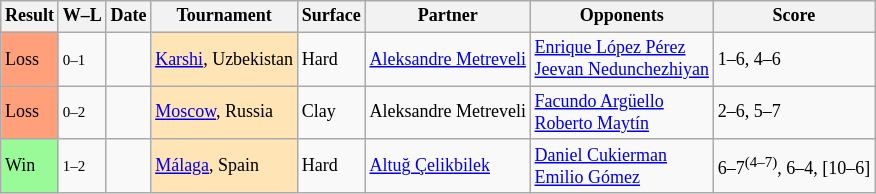<table class="sortable wikitable"style=font-size:75%>
<tr>
<th>Result</th>
<th class="unsortable">W–L</th>
<th>Date</th>
<th>Tournament</th>
<th>Surface</th>
<th>Partner</th>
<th>Opponents</th>
<th class="unsortable">Score</th>
</tr>
<tr>
<td bgcolor=FFA07A>Loss</td>
<td><small>0–1</small></td>
<td><a href='#'></a></td>
<td style="background:moccasin;"><a href='#'>Karshi</a>, Uzbekistan</td>
<td>Hard</td>
<td> <a href='#'>Aleksandre Metreveli</a></td>
<td> <a href='#'>Enrique López Pérez</a><br> <a href='#'>Jeevan Nedunchezhiyan</a></td>
<td>1–6, 4–6</td>
</tr>
<tr>
<td bgcolor=FFA07A>Loss</td>
<td><small>0–2</small></td>
<td><a href='#'></a></td>
<td style="background:moccasin;"><a href='#'>Moscow</a>, Russia</td>
<td>Clay</td>
<td> Aleksandre Metreveli</td>
<td> <a href='#'>Facundo Argüello</a><br> <a href='#'>Roberto Maytín</a></td>
<td>2–6, 5–7</td>
</tr>
<tr>
<td bgcolor=98FB98>Win</td>
<td><small>1–2</small></td>
<td><a href='#'></a></td>
<td style="background:moccasin;"><a href='#'>Málaga</a>, Spain</td>
<td>Hard</td>
<td> <a href='#'>Altuğ Çelikbilek</a></td>
<td> <a href='#'>Daniel Cukierman</a><br> <a href='#'>Emilio Gómez</a></td>
<td>6–7<sup>(4–7)</sup>, 6–4, [10–6]</td>
</tr>
</table>
